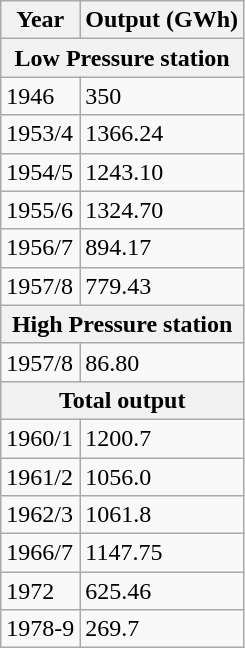<table class="wikitable">
<tr>
<th>Year</th>
<th>Output  (GWh)</th>
</tr>
<tr>
<th colspan="2">Low  Pressure station</th>
</tr>
<tr>
<td>1946</td>
<td>350</td>
</tr>
<tr>
<td>1953/4</td>
<td>1366.24</td>
</tr>
<tr>
<td>1954/5</td>
<td>1243.10</td>
</tr>
<tr>
<td>1955/6</td>
<td>1324.70</td>
</tr>
<tr>
<td>1956/7</td>
<td>894.17</td>
</tr>
<tr>
<td>1957/8</td>
<td>779.43</td>
</tr>
<tr>
<th colspan="2">High  Pressure station</th>
</tr>
<tr>
<td>1957/8</td>
<td>86.80</td>
</tr>
<tr>
<th colspan="2">Total output</th>
</tr>
<tr>
<td>1960/1</td>
<td>1200.7</td>
</tr>
<tr>
<td>1961/2</td>
<td>1056.0</td>
</tr>
<tr>
<td>1962/3</td>
<td>1061.8</td>
</tr>
<tr>
<td>1966/7</td>
<td>1147.75</td>
</tr>
<tr>
<td>1972</td>
<td>625.46</td>
</tr>
<tr>
<td>1978-9</td>
<td>269.7</td>
</tr>
</table>
